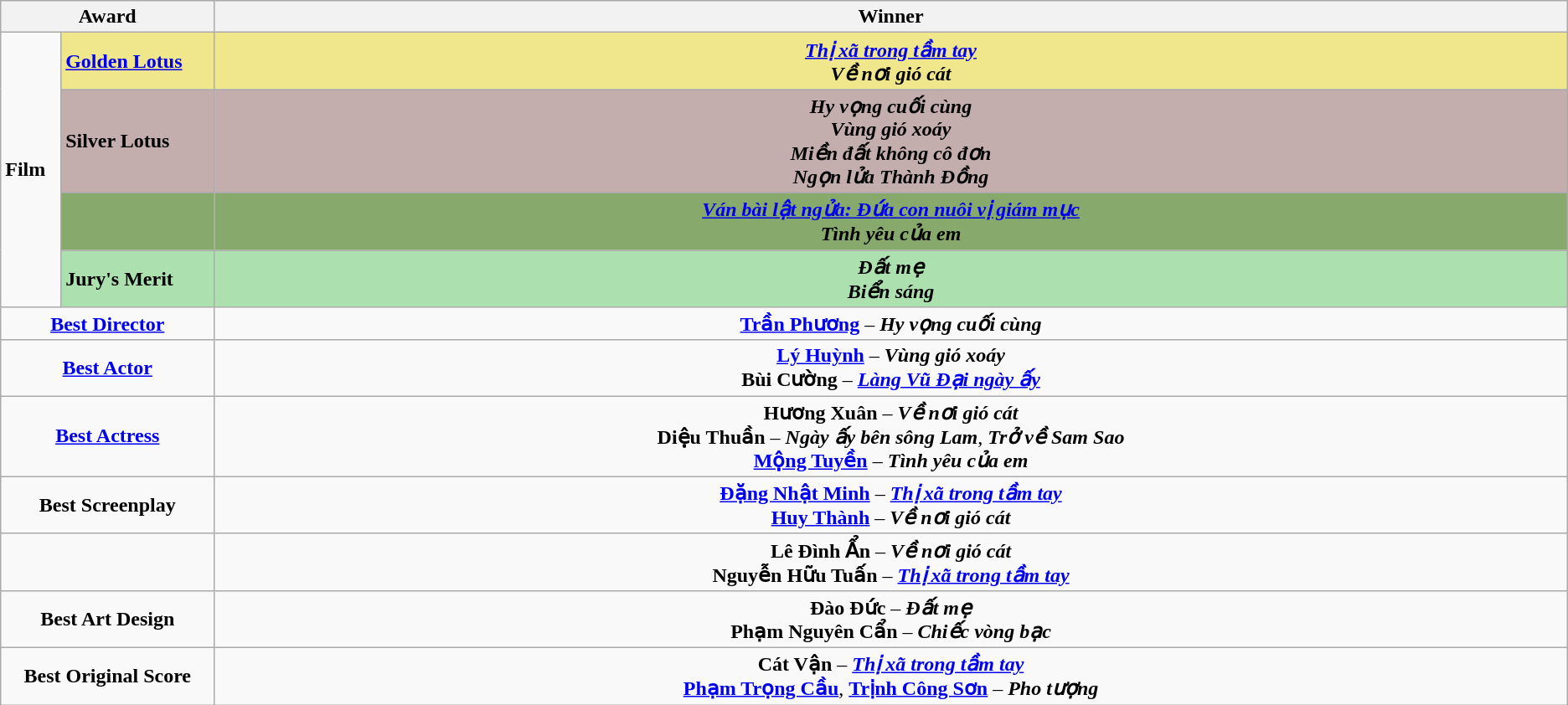<table class=wikitable>
<tr>
<th width="12%" colspan="2">Award</th>
<th width="76%">Winner</th>
</tr>
<tr>
<td rowspan="4"><strong>Film</strong></td>
<td style="background:#F0E68C"><strong><a href='#'>Golden Lotus</a></strong></td>
<td style="background:#F0E68C" align=center><strong><em><a href='#'>Thị xã trong tầm tay</a></em></strong><br><strong><em>Về nơi gió cát</em></strong></td>
</tr>
<tr>
<td style="background:#C4AEAD"><strong>Silver Lotus</strong></td>
<td style="background:#C4AEAD" align=center><strong><em>Hy vọng cuối cùng</em></strong><br><strong><em>Vùng gió xoáy</em></strong><br><strong><em>Miền đất không cô đơn</em></strong><br><strong><em>Ngọn lửa Thành Đồng</em></strong></td>
</tr>
<tr>
<td style="background:#87A96B"><strong></strong></td>
<td style="background:#87A96B" align=center><strong><em><a href='#'>Ván bài lật ngửa: Đứa con nuôi vị giám mục</a></em></strong><br><strong><em>Tình yêu của em</em></strong></td>
</tr>
<tr>
<td style="background:#ACE1AF"><strong>Jury's Merit</strong></td>
<td style="background:#ACE1AF" align=center><strong><em>Đất mẹ</em></strong><br><strong><em>Biển sáng</em></strong></td>
</tr>
<tr>
<td colspan="2" align=center><strong><a href='#'>Best Director</a></strong></td>
<td align=center><strong><a href='#'>Trần Phương</a></strong> – <strong><em>Hy vọng cuối cùng</em></strong></td>
</tr>
<tr>
<td colspan="2" align=center><strong><a href='#'>Best Actor</a></strong></td>
<td align=center><strong><a href='#'>Lý Huỳnh</a></strong> – <strong><em>Vùng gió xoáy</em></strong><br> <strong>Bùi Cường</strong> – <strong><em><a href='#'>Làng Vũ Đại ngày ấy</a></em></strong></td>
</tr>
<tr>
<td colspan="2" align=center><strong><a href='#'>Best Actress</a></strong></td>
<td align=center><strong>Hương Xuân</strong> – <strong><em>Về nơi gió cát</em></strong><br><strong>Diệu Thuần</strong> – <strong><em>Ngày ấy bên sông Lam</em></strong>, <strong><em>Trở về Sam Sao</em></strong><br><strong><a href='#'>Mộng Tuyền</a></strong> – <strong><em>Tình yêu của em</em></strong></td>
</tr>
<tr>
<td colspan="2" align=center><strong>Best Screenplay</strong></td>
<td align=center><strong><a href='#'>Đặng Nhật Minh</a></strong> – <strong><em><a href='#'>Thị xã trong tầm tay</a></em></strong><br><strong><a href='#'>Huy Thành</a></strong> – <strong><em>Về nơi gió cát</em></strong></td>
</tr>
<tr>
<td colspan="2" align=center><strong></strong></td>
<td align=center><strong>Lê Đình Ẩn</strong> – <strong><em>Về nơi gió cát</em></strong><br><strong>Nguyễn Hữu Tuấn</strong> – <strong><em><a href='#'>Thị xã trong tầm tay</a></em></strong></td>
</tr>
<tr>
<td colspan="2" align=center><strong>Best Art Design</strong></td>
<td align=center><strong>Đào Đức</strong> – <strong><em>Đất mẹ</em></strong><br><strong>Phạm Nguyên Cẩn</strong> – <strong><em>Chiếc vòng bạc</em></strong></td>
</tr>
<tr>
<td colspan="2" align=center><strong>Best Original Score</strong></td>
<td align=center><strong>Cát Vận</strong> – <strong><em><a href='#'>Thị xã trong tầm tay</a></em></strong><br><strong><a href='#'>Phạm Trọng Cầu</a></strong>, <strong><a href='#'>Trịnh Công Sơn</a></strong> – <strong><em>Pho tượng</em></strong></td>
</tr>
</table>
